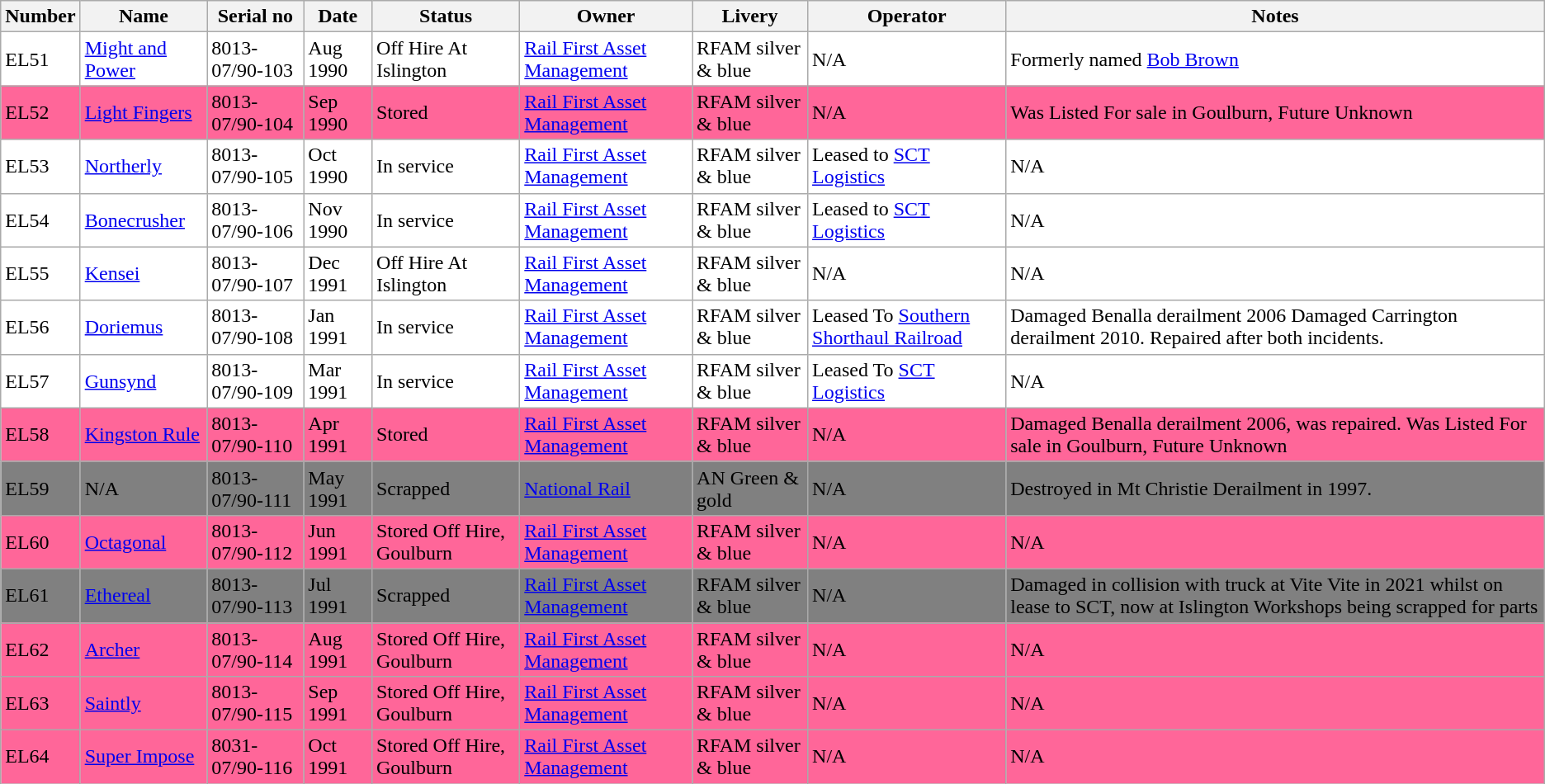<table class="wikitable sortable">
<tr>
<th>Number</th>
<th>Name</th>
<th>Serial no</th>
<th>Date</th>
<th>Status</th>
<th>Owner</th>
<th>Livery</th>
<th>Operator</th>
<th>Notes</th>
</tr>
<tr>
<td bgcolor=#FFFFFF>EL51</td>
<td bgcolor=#FFFFFF><a href='#'>Might and Power</a></td>
<td bgcolor=#FFFFFF>8013-07/90-103</td>
<td bgcolor=#FFFFFF>Aug 1990</td>
<td bgcolor=#FFFFFF>Off Hire At Islington</td>
<td bgcolor=#FFFFFF><a href='#'>Rail First Asset Management</a></td>
<td bgcolor=#FFFFFF>RFAM silver & blue</td>
<td bgcolor=#FFFFFF>N/A</td>
<td bgcolor=#FFFFFF>Formerly named <a href='#'>Bob Brown</a></td>
</tr>
<tr>
<td bgcolor=#FF6699>EL52</td>
<td bgcolor=#FF6699><a href='#'>Light Fingers</a></td>
<td bgcolor=#FF6699>8013-07/90-104</td>
<td bgcolor=#FF6699>Sep 1990</td>
<td bgcolor=#FF6699>Stored</td>
<td bgcolor=#FF6699><a href='#'>Rail First Asset Management</a></td>
<td bgcolor=#FF6699>RFAM silver & blue</td>
<td bgcolor=#FF6699>N/A</td>
<td bgcolor=#FF6699>Was Listed For sale in Goulburn, Future Unknown</td>
</tr>
<tr>
<td bgcolor=#FFFFFF>EL53</td>
<td bgcolor=#FFFFFF><a href='#'>Northerly</a></td>
<td bgcolor=#FFFFFF>8013-07/90-105</td>
<td bgcolor=#FFFFFF>Oct 1990</td>
<td bgcolor=#FFFFFF>In service</td>
<td bgcolor=#FFFFFF><a href='#'>Rail First Asset Management</a></td>
<td bgcolor=#FFFFFF>RFAM silver & blue</td>
<td bgcolor=#FFFFFF>Leased to <a href='#'>SCT Logistics</a></td>
<td bgcolor=#FFFFFF>N/A</td>
</tr>
<tr>
<td bgcolor=#FFFFFF>EL54</td>
<td bgcolor=#FFFFFF><a href='#'>Bonecrusher</a></td>
<td bgcolor=#FFFFFF>8013-07/90-106</td>
<td bgcolor=#FFFFFF>Nov 1990</td>
<td bgcolor=#FFFFFF>In service</td>
<td bgcolor=#FFFFFF><a href='#'>Rail First Asset Management</a></td>
<td bgcolor=#FFFFFF>RFAM silver & blue</td>
<td bgcolor=#FFFFFF>Leased to <a href='#'>SCT Logistics</a></td>
<td bgcolor=#FFFFFF>N/A</td>
</tr>
<tr>
<td bgcolor=#FFFFFF>EL55</td>
<td bgcolor=#FFFFFF><a href='#'>Kensei</a></td>
<td bgcolor=#FFFFFF>8013-07/90-107</td>
<td bgcolor=#FFFFFF>Dec 1991</td>
<td bgcolor=#FFFFFF>Off Hire At Islington</td>
<td bgcolor=#FFFFFF><a href='#'>Rail First Asset Management</a></td>
<td bgcolor=#FFFFFF>RFAM silver & blue</td>
<td bgcolor=#FFFFFF>N/A</td>
<td bgcolor=#FFFFFF>N/A</td>
</tr>
<tr>
<td bgcolor=#FFFFFF>EL56</td>
<td bgcolor=#FFFFFF><a href='#'>Doriemus</a></td>
<td bgcolor=#FFFFFF>8013-07/90-108</td>
<td bgcolor=#FFFFFF>Jan 1991</td>
<td bgcolor=#FFFFFF>In service</td>
<td bgcolor=#FFFFFF><a href='#'>Rail First Asset Management</a></td>
<td bgcolor=#FFFFFF>RFAM silver & blue</td>
<td bgcolor=#FFFFFF>Leased To <a href='#'>Southern Shorthaul Railroad</a></td>
<td bgcolor=#FFFFFF>Damaged Benalla derailment 2006 Damaged Carrington derailment 2010. Repaired after both incidents.</td>
</tr>
<tr>
<td bgcolor=#FFFFFF>EL57</td>
<td bgcolor=#FFFFFF><a href='#'>Gunsynd</a></td>
<td bgcolor=#FFFFFF>8013-07/90-109</td>
<td bgcolor=#FFFFFF>Mar 1991</td>
<td bgcolor=#FFFFFF>In service</td>
<td bgcolor=#FFFFFF><a href='#'>Rail First Asset Management</a></td>
<td bgcolor=#FFFFFF>RFAM silver & blue</td>
<td bgcolor=#FFFFFF>Leased To <a href='#'>SCT Logistics</a></td>
<td bgcolor=#FFFFFF>N/A</td>
</tr>
<tr>
<td bgcolor=#FF6699>EL58</td>
<td bgcolor=#FF6699><a href='#'>Kingston Rule</a></td>
<td bgcolor=#FF6699>8013-07/90-110</td>
<td bgcolor=#FF6699>Apr 1991</td>
<td bgcolor=#FF6699>Stored</td>
<td bgcolor=#FF6699><a href='#'>Rail First Asset Management</a></td>
<td bgcolor=#FF6699>RFAM silver & blue</td>
<td bgcolor=#FF6699>N/A</td>
<td bgcolor=#FF6699>Damaged Benalla derailment 2006, was repaired. Was Listed For sale in Goulburn, Future Unknown</td>
</tr>
<tr>
<td bgcolor=#808080>EL59</td>
<td bgcolor=#808080>N/A</td>
<td bgcolor=#808080>8013-07/90-111</td>
<td bgcolor=#808080>May 1991</td>
<td bgcolor=#808080>Scrapped</td>
<td bgcolor=#808080><a href='#'>National Rail</a></td>
<td bgcolor=#808080>AN Green & gold</td>
<td bgcolor=#808080>N/A</td>
<td bgcolor=#808080>Destroyed in Mt Christie Derailment in 1997.</td>
</tr>
<tr>
<td bgcolor=#FF6699>EL60</td>
<td bgcolor=#FF6699><a href='#'>Octagonal</a></td>
<td bgcolor=#FF6699>8013-07/90-112</td>
<td bgcolor=#FF6699>Jun 1991</td>
<td bgcolor=#FF6699>Stored Off Hire, Goulburn</td>
<td bgcolor=#FF6699><a href='#'>Rail First Asset Management</a></td>
<td bgcolor=#FF6699>RFAM silver & blue</td>
<td bgcolor=#FF6699>N/A</td>
<td bgcolor=#FF6699>N/A</td>
</tr>
<tr>
<td bgcolor=#808080>EL61</td>
<td bgcolor=#808080><a href='#'>Ethereal</a></td>
<td bgcolor=#808080>8013-07/90-113</td>
<td bgcolor=#808080>Jul 1991</td>
<td bgcolor=#808080>Scrapped</td>
<td bgcolor=#808080><a href='#'>Rail First Asset Management</a></td>
<td bgcolor=#808080>RFAM silver & blue</td>
<td bgcolor=#808080>N/A</td>
<td bgcolor=#808080>Damaged in collision with truck at Vite Vite in 2021 whilst on lease to SCT, now at Islington Workshops being scrapped for parts</td>
</tr>
<tr>
<td bgcolor=#FF6699>EL62</td>
<td bgcolor=#FF6699><a href='#'>Archer</a></td>
<td bgcolor=#FF6699>8013-07/90-114</td>
<td bgcolor=#FF6699>Aug 1991</td>
<td bgcolor=#FF6699>Stored Off Hire, Goulburn</td>
<td bgcolor=#FF6699><a href='#'>Rail First Asset Management</a></td>
<td bgcolor=#FF6699>RFAM silver & blue</td>
<td bgcolor=#FF6699>N/A</td>
<td bgcolor=#FF6699>N/A</td>
</tr>
<tr>
<td bgcolor=#FF6699>EL63</td>
<td bgcolor=#FF6699><a href='#'>Saintly</a></td>
<td bgcolor=#FF6699>8013-07/90-115</td>
<td bgcolor=#FF6699>Sep 1991</td>
<td bgcolor=#FF6699>Stored Off Hire, Goulburn</td>
<td bgcolor=#FF6699><a href='#'>Rail First Asset Management</a></td>
<td bgcolor=#FF6699>RFAM silver & blue</td>
<td bgcolor=#FF6699>N/A</td>
<td bgcolor=#FF6699>N/A</td>
</tr>
<tr>
<td bgcolor=#FF6699>EL64</td>
<td bgcolor=#FF6699><a href='#'>Super Impose</a></td>
<td bgcolor=#FF6699>8031-07/90-116</td>
<td bgcolor=#FF6699>Oct 1991</td>
<td bgcolor=#FF6699>Stored Off Hire, Goulburn</td>
<td bgcolor=#FF6699><a href='#'>Rail First Asset Management</a></td>
<td bgcolor=#FF6699>RFAM silver & blue</td>
<td bgcolor=#FF6699>N/A</td>
<td bgcolor=#FF6699>N/A</td>
</tr>
</table>
